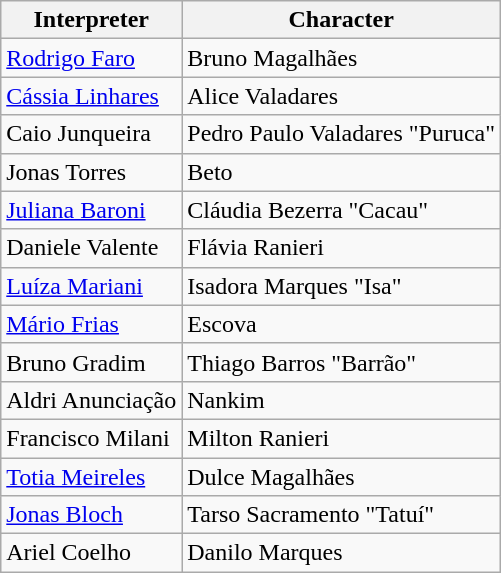<table class="wikitable">
<tr>
<th>Interpreter</th>
<th>Character</th>
</tr>
<tr>
<td><a href='#'>Rodrigo Faro</a></td>
<td>Bruno Magalhães</td>
</tr>
<tr>
<td><a href='#'>Cássia Linhares</a></td>
<td>Alice Valadares</td>
</tr>
<tr>
<td>Caio Junqueira</td>
<td>Pedro Paulo Valadares "Puruca"</td>
</tr>
<tr>
<td>Jonas Torres</td>
<td>Beto</td>
</tr>
<tr>
<td><a href='#'>Juliana Baroni</a></td>
<td>Cláudia Bezerra "Cacau"</td>
</tr>
<tr>
<td>Daniele Valente</td>
<td>Flávia Ranieri</td>
</tr>
<tr>
<td><a href='#'>Luíza Mariani</a></td>
<td>Isadora Marques "Isa"</td>
</tr>
<tr>
<td><a href='#'>Mário Frias</a></td>
<td>Escova</td>
</tr>
<tr>
<td>Bruno Gradim</td>
<td>Thiago Barros "Barrão"</td>
</tr>
<tr>
<td>Aldri Anunciação</td>
<td>Nankim</td>
</tr>
<tr>
<td>Francisco Milani</td>
<td>Milton Ranieri</td>
</tr>
<tr>
<td><a href='#'>Totia Meireles</a></td>
<td>Dulce Magalhães</td>
</tr>
<tr>
<td><a href='#'>Jonas Bloch</a></td>
<td>Tarso Sacramento "Tatuí"</td>
</tr>
<tr>
<td>Ariel Coelho</td>
<td>Danilo Marques</td>
</tr>
</table>
